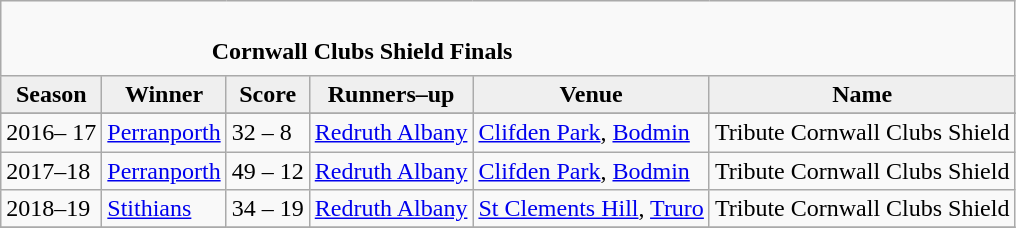<table class="wikitable" style="text-align: left;">
<tr>
<td colspan="6" cellpadding="0" cellspacing="0"><br><table border="0" style="width:100%;" cellpadding="0" cellspacing="0">
<tr>
<td style="width:20%; border:0;"></td>
<td style="border:0;"><strong>Cornwall Clubs Shield Finals</strong></td>
<td style="width:20%; border:0;"></td>
</tr>
</table>
</td>
</tr>
<tr>
<th style="background:#efefef;">Season</th>
<th style="background:#efefef">Winner</th>
<th style="background:#efefef">Score</th>
<th style="background:#efefef;">Runners–up</th>
<th style="background:#efefef;">Venue</th>
<th style="background:#efefef;">Name</th>
</tr>
<tr align=left>
</tr>
<tr>
<td>2016– 17</td>
<td><a href='#'>Perranporth</a></td>
<td>32 – 8</td>
<td><a href='#'>Redruth Albany</a></td>
<td><a href='#'>Clifden Park</a>, <a href='#'>Bodmin</a></td>
<td>Tribute Cornwall Clubs Shield</td>
</tr>
<tr>
<td>2017–18</td>
<td><a href='#'>Perranporth</a></td>
<td>49 – 12</td>
<td><a href='#'>Redruth Albany</a></td>
<td><a href='#'>Clifden Park</a>, <a href='#'>Bodmin</a></td>
<td>Tribute Cornwall Clubs Shield</td>
</tr>
<tr>
<td>2018–19</td>
<td><a href='#'>Stithians</a></td>
<td>34 – 19</td>
<td><a href='#'>Redruth Albany</a></td>
<td><a href='#'>St Clements Hill</a>, <a href='#'>Truro</a></td>
<td>Tribute Cornwall Clubs Shield</td>
</tr>
<tr>
</tr>
</table>
